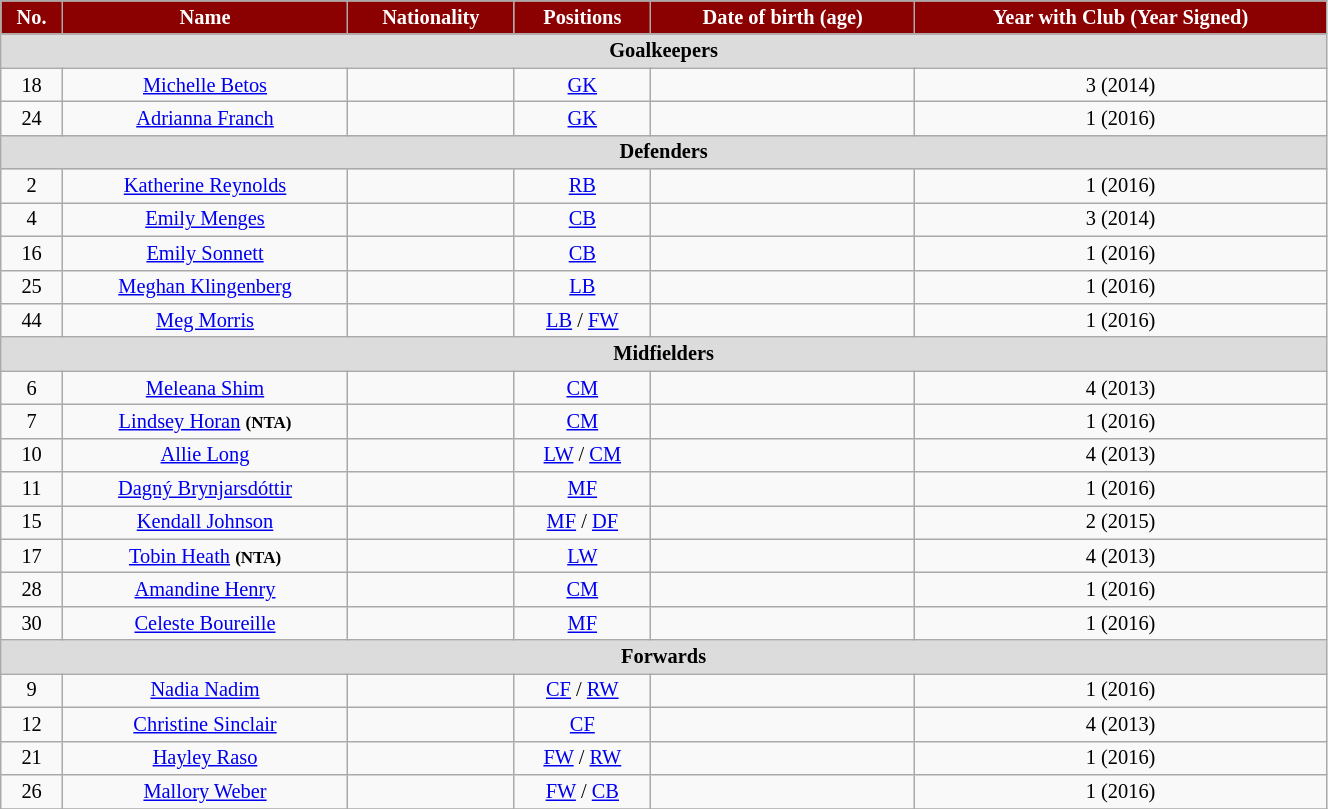<table class="wikitable" style="text-align:center; font-size:85%; width:70%;">
<tr>
<th style="background:#8B0000; color:white; text-align:center;">No.</th>
<th style="background:#8B0000; color:white; text-align:center;">Name</th>
<th style="background:#8B0000; color:white; text-align:center;">Nationality</th>
<th style="background:#8B0000; color:white; text-align:center;">Positions</th>
<th style="background:#8B0000; color:white; text-align:center;">Date of birth (age)</th>
<th style="background:#8B0000; color:white; text-align:center;">Year with Club (Year Signed)</th>
</tr>
<tr>
<th colspan="6" style="background:#dcdcdc; text-align:center">Goalkeepers</th>
</tr>
<tr>
<td>18</td>
<td><a href='#'>Michelle Betos</a></td>
<td></td>
<td><a href='#'>GK</a></td>
<td></td>
<td>3 (2014)</td>
</tr>
<tr>
<td>24</td>
<td><a href='#'>Adrianna Franch</a></td>
<td></td>
<td><a href='#'>GK</a></td>
<td></td>
<td>1 (2016)</td>
</tr>
<tr>
<th colspan="6" style="background:#dcdcdc; text-align:center">Defenders</th>
</tr>
<tr>
<td>2</td>
<td><a href='#'>Katherine Reynolds</a></td>
<td></td>
<td><a href='#'>RB</a></td>
<td></td>
<td>1 (2016)</td>
</tr>
<tr>
<td>4</td>
<td><a href='#'>Emily Menges</a></td>
<td></td>
<td><a href='#'>CB</a></td>
<td></td>
<td>3 (2014)</td>
</tr>
<tr>
<td>16</td>
<td><a href='#'>Emily Sonnett</a></td>
<td></td>
<td><a href='#'>CB</a></td>
<td></td>
<td>1 (2016)</td>
</tr>
<tr>
<td>25</td>
<td><a href='#'>Meghan Klingenberg</a></td>
<td></td>
<td><a href='#'>LB</a></td>
<td></td>
<td>1 (2016)</td>
</tr>
<tr>
<td>44</td>
<td><a href='#'>Meg Morris</a></td>
<td></td>
<td><a href='#'>LB</a> / <a href='#'>FW</a></td>
<td></td>
<td>1 (2016)</td>
</tr>
<tr>
<th colspan="6" style="background:#dcdcdc; text-align:center">Midfielders</th>
</tr>
<tr>
<td>6</td>
<td><a href='#'>Meleana Shim</a></td>
<td></td>
<td><a href='#'>CM</a></td>
<td></td>
<td>4 (2013)</td>
</tr>
<tr>
<td>7</td>
<td><a href='#'>Lindsey Horan</a> <small><strong>(NTA)</strong></small></td>
<td></td>
<td><a href='#'>CM</a></td>
<td></td>
<td>1 (2016)</td>
</tr>
<tr>
<td>10</td>
<td><a href='#'>Allie Long</a></td>
<td></td>
<td><a href='#'>LW</a> / <a href='#'>CM</a></td>
<td></td>
<td>4 (2013)</td>
</tr>
<tr>
<td>11</td>
<td><a href='#'>Dagný Brynjarsdóttir</a></td>
<td></td>
<td><a href='#'>MF</a></td>
<td></td>
<td>1 (2016)</td>
</tr>
<tr>
<td>15</td>
<td><a href='#'>Kendall Johnson</a></td>
<td></td>
<td><a href='#'>MF</a> / <a href='#'>DF</a></td>
<td></td>
<td>2 (2015)</td>
</tr>
<tr>
<td>17</td>
<td><a href='#'>Tobin Heath</a> <small><strong>(NTA)</strong></small></td>
<td></td>
<td><a href='#'>LW</a></td>
<td></td>
<td>4 (2013)</td>
</tr>
<tr>
<td>28</td>
<td><a href='#'>Amandine Henry</a></td>
<td></td>
<td><a href='#'>CM</a></td>
<td></td>
<td>1 (2016)</td>
</tr>
<tr>
<td>30</td>
<td><a href='#'>Celeste Boureille</a></td>
<td></td>
<td><a href='#'>MF</a></td>
<td></td>
<td>1 (2016)</td>
</tr>
<tr>
<th colspan="6" style="background:#dcdcdc; text-align:center">Forwards</th>
</tr>
<tr>
<td>9</td>
<td><a href='#'>Nadia Nadim</a></td>
<td></td>
<td><a href='#'>CF</a> / <a href='#'>RW</a></td>
<td></td>
<td>1 (2016)</td>
</tr>
<tr>
<td>12</td>
<td><a href='#'>Christine Sinclair</a></td>
<td></td>
<td><a href='#'>CF</a></td>
<td></td>
<td>4 (2013)</td>
</tr>
<tr>
<td>21</td>
<td><a href='#'>Hayley Raso</a></td>
<td></td>
<td><a href='#'>FW</a> / <a href='#'>RW</a></td>
<td></td>
<td>1 (2016)</td>
</tr>
<tr>
<td>26</td>
<td><a href='#'>Mallory Weber</a></td>
<td></td>
<td><a href='#'>FW</a> / <a href='#'>CB</a></td>
<td></td>
<td>1 (2016)</td>
</tr>
<tr>
</tr>
</table>
